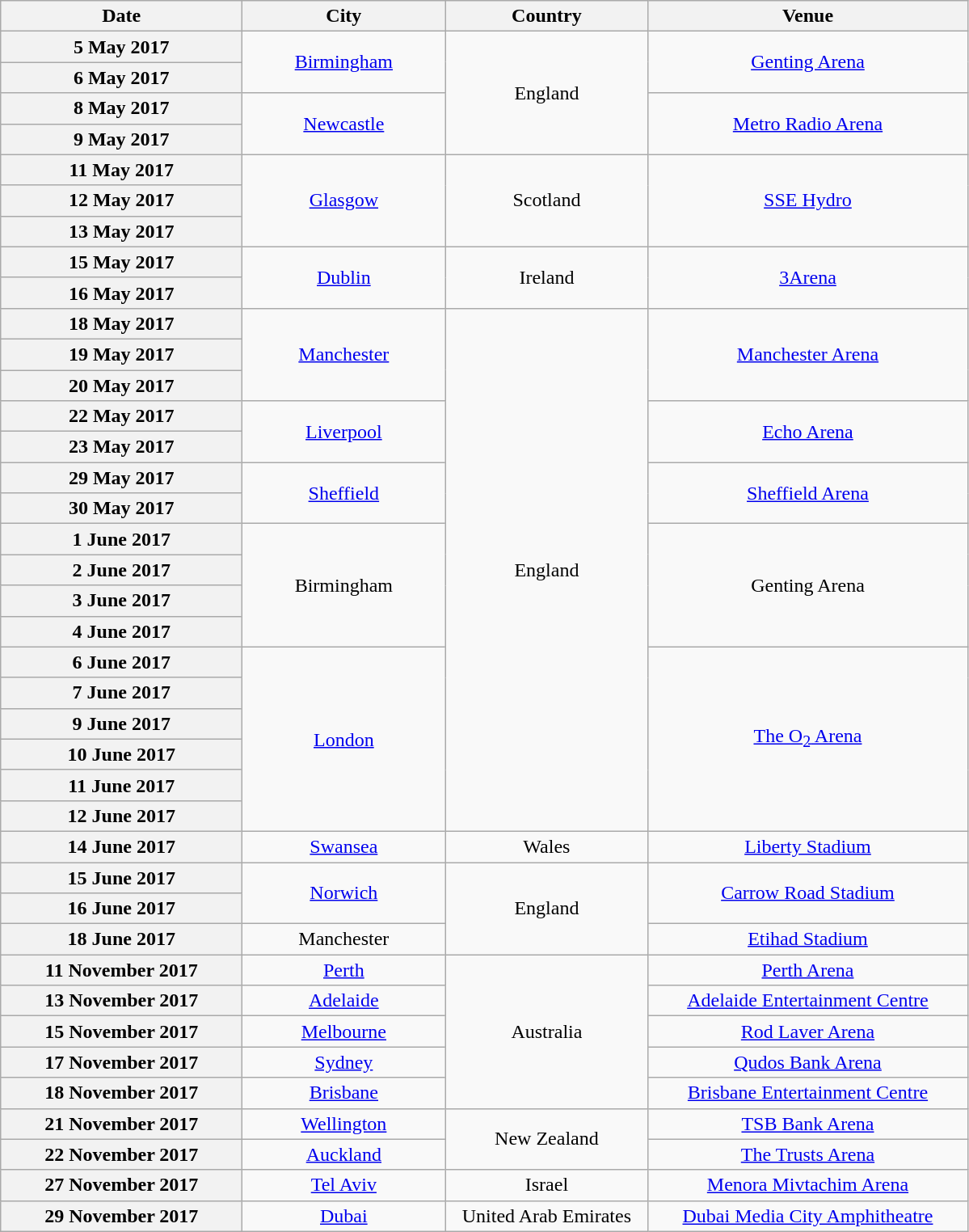<table class="wikitable plainrowheaders" style="text-align:center;">
<tr>
<th scope="col" style="width:12em;">Date</th>
<th scope="col" style="width:10em;">City</th>
<th scope="col" style="width:10em;">Country</th>
<th scope="col" style="width:16em;">Venue</th>
</tr>
<tr>
<th scope="row">5 May 2017</th>
<td rowspan="2"><a href='#'>Birmingham</a></td>
<td rowspan="4">England</td>
<td rowspan="2"><a href='#'>Genting Arena</a></td>
</tr>
<tr>
<th scope="row">6 May 2017</th>
</tr>
<tr>
<th scope="row">8 May 2017</th>
<td rowspan="2"><a href='#'>Newcastle</a></td>
<td rowspan="2"><a href='#'>Metro Radio Arena</a></td>
</tr>
<tr>
<th scope="row">9 May 2017</th>
</tr>
<tr>
<th scope="row">11 May 2017</th>
<td rowspan="3"><a href='#'>Glasgow</a></td>
<td rowspan="3">Scotland</td>
<td rowspan="3"><a href='#'>SSE Hydro</a></td>
</tr>
<tr>
<th scope="row">12 May 2017</th>
</tr>
<tr>
<th scope="row">13 May 2017</th>
</tr>
<tr>
<th scope="row">15 May 2017</th>
<td rowspan="2"><a href='#'>Dublin</a></td>
<td rowspan="2">Ireland</td>
<td rowspan="2"><a href='#'>3Arena</a></td>
</tr>
<tr>
<th scope="row">16 May 2017</th>
</tr>
<tr>
<th scope="row">18 May 2017</th>
<td rowspan="3"><a href='#'>Manchester</a></td>
<td rowspan="17">England</td>
<td rowspan="3"><a href='#'>Manchester Arena</a></td>
</tr>
<tr>
<th scope="row">19 May 2017</th>
</tr>
<tr>
<th scope="row">20 May 2017</th>
</tr>
<tr>
<th scope="row">22 May 2017</th>
<td rowspan="2"><a href='#'>Liverpool</a></td>
<td rowspan="2"><a href='#'>Echo Arena</a></td>
</tr>
<tr>
<th scope="row">23 May 2017</th>
</tr>
<tr>
<th scope="row">29 May 2017</th>
<td rowspan="2"><a href='#'>Sheffield</a></td>
<td rowspan="2"><a href='#'>Sheffield Arena</a></td>
</tr>
<tr>
<th scope="row">30 May 2017</th>
</tr>
<tr>
<th scope="row">1 June 2017</th>
<td rowspan="4">Birmingham</td>
<td rowspan="4">Genting Arena</td>
</tr>
<tr>
<th scope="row">2 June 2017</th>
</tr>
<tr>
<th scope="row">3 June 2017</th>
</tr>
<tr>
<th scope="row">4 June 2017</th>
</tr>
<tr>
<th scope="row">6 June 2017</th>
<td rowspan="6"><a href='#'>London</a></td>
<td rowspan="6"><a href='#'>The O<sub>2</sub> Arena</a></td>
</tr>
<tr>
<th scope="row">7 June 2017</th>
</tr>
<tr>
<th scope="row">9 June 2017</th>
</tr>
<tr>
<th scope="row">10 June 2017</th>
</tr>
<tr>
<th scope="row">11 June 2017</th>
</tr>
<tr>
<th scope="row">12 June 2017</th>
</tr>
<tr>
<th scope="row">14 June 2017</th>
<td><a href='#'>Swansea</a></td>
<td>Wales</td>
<td><a href='#'>Liberty Stadium</a></td>
</tr>
<tr>
<th scope="row">15 June 2017</th>
<td rowspan="2"><a href='#'>Norwich</a></td>
<td rowspan="3">England</td>
<td rowspan="2"><a href='#'>Carrow Road Stadium</a></td>
</tr>
<tr>
<th scope="row">16 June 2017</th>
</tr>
<tr>
<th scope="row">18 June 2017</th>
<td>Manchester</td>
<td><a href='#'>Etihad Stadium</a></td>
</tr>
<tr>
<th scope="row">11 November 2017</th>
<td><a href='#'>Perth</a></td>
<td rowspan="5">Australia</td>
<td><a href='#'>Perth Arena</a></td>
</tr>
<tr>
<th scope="row">13 November 2017</th>
<td><a href='#'>Adelaide</a></td>
<td><a href='#'>Adelaide Entertainment Centre</a></td>
</tr>
<tr>
<th scope="row">15 November 2017</th>
<td><a href='#'>Melbourne</a></td>
<td><a href='#'>Rod Laver Arena</a></td>
</tr>
<tr>
<th scope="row">17 November 2017</th>
<td><a href='#'>Sydney</a></td>
<td><a href='#'>Qudos Bank Arena</a></td>
</tr>
<tr>
<th scope="row">18 November 2017</th>
<td><a href='#'>Brisbane</a></td>
<td><a href='#'>Brisbane Entertainment Centre</a></td>
</tr>
<tr>
<th scope="row">21 November 2017</th>
<td><a href='#'>Wellington</a></td>
<td rowspan="2">New Zealand</td>
<td><a href='#'>TSB Bank Arena</a></td>
</tr>
<tr>
<th scope="row">22 November 2017</th>
<td><a href='#'>Auckland</a></td>
<td><a href='#'>The Trusts Arena</a></td>
</tr>
<tr>
<th scope="row">27 November 2017</th>
<td><a href='#'>Tel Aviv</a></td>
<td>Israel</td>
<td><a href='#'>Menora Mivtachim Arena</a></td>
</tr>
<tr>
<th scope="row">29 November 2017</th>
<td><a href='#'>Dubai</a></td>
<td>United Arab Emirates</td>
<td><a href='#'>Dubai Media City Amphitheatre</a></td>
</tr>
</table>
